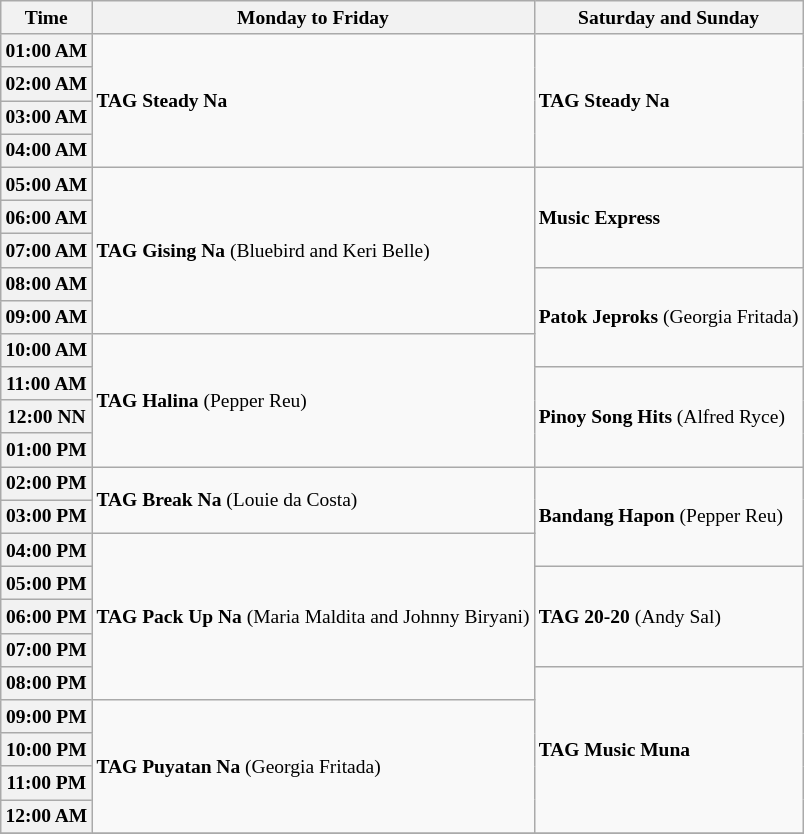<table class="wikitable" style="font-size:small;">
<tr>
<th>Time</th>
<th>Monday to Friday</th>
<th>Saturday and Sunday</th>
</tr>
<tr>
<th>01:00 AM</th>
<td rowspan="4"><strong>TAG Steady Na</strong></td>
<td rowspan="4"><strong>TAG Steady Na</strong></td>
</tr>
<tr>
<th>02:00 AM</th>
</tr>
<tr>
<th>03:00 AM</th>
</tr>
<tr>
<th>04:00 AM</th>
</tr>
<tr>
<th>05:00 AM</th>
<td rowspan="5"><strong>TAG Gising Na</strong> (Bluebird and Keri Belle)</td>
<td rowspan="3"><strong>Music Express</strong></td>
</tr>
<tr>
<th>06:00 AM</th>
</tr>
<tr>
<th>07:00 AM</th>
</tr>
<tr>
<th>08:00 AM</th>
<td rowspan="3"><strong>Patok Jeproks</strong> (Georgia Fritada)</td>
</tr>
<tr>
<th>09:00 AM</th>
</tr>
<tr>
<th>10:00 AM</th>
<td rowspan="4"><strong>TAG Halina</strong> (Pepper Reu)</td>
</tr>
<tr>
<th>11:00 AM</th>
<td rowspan="3"><strong>Pinoy Song Hits</strong> (Alfred Ryce)</td>
</tr>
<tr>
<th>12:00 NN</th>
</tr>
<tr>
<th>01:00 PM</th>
</tr>
<tr>
<th>02:00 PM</th>
<td rowspan="2"><strong>TAG Break Na</strong> (Louie da Costa)</td>
<td rowspan="3"><strong>Bandang Hapon</strong> (Pepper Reu)</td>
</tr>
<tr>
<th>03:00 PM</th>
</tr>
<tr>
<th>04:00 PM</th>
<td rowspan="5"><strong>TAG Pack Up Na</strong> (Maria Maldita and Johnny Biryani)</td>
</tr>
<tr>
<th>05:00 PM</th>
<td rowspan="3"><strong>TAG 20-20</strong> (Andy Sal)</td>
</tr>
<tr>
<th>06:00 PM</th>
</tr>
<tr>
<th>07:00 PM</th>
</tr>
<tr>
<th>08:00 PM</th>
<td rowspan="5"><strong>TAG Music Muna</strong></td>
</tr>
<tr>
<th>09:00 PM</th>
<td rowspan="4"><strong>TAG Puyatan Na</strong> (Georgia Fritada)</td>
</tr>
<tr>
<th>10:00 PM</th>
</tr>
<tr>
<th>11:00 PM</th>
</tr>
<tr>
<th>12:00 AM</th>
</tr>
<tr>
</tr>
</table>
